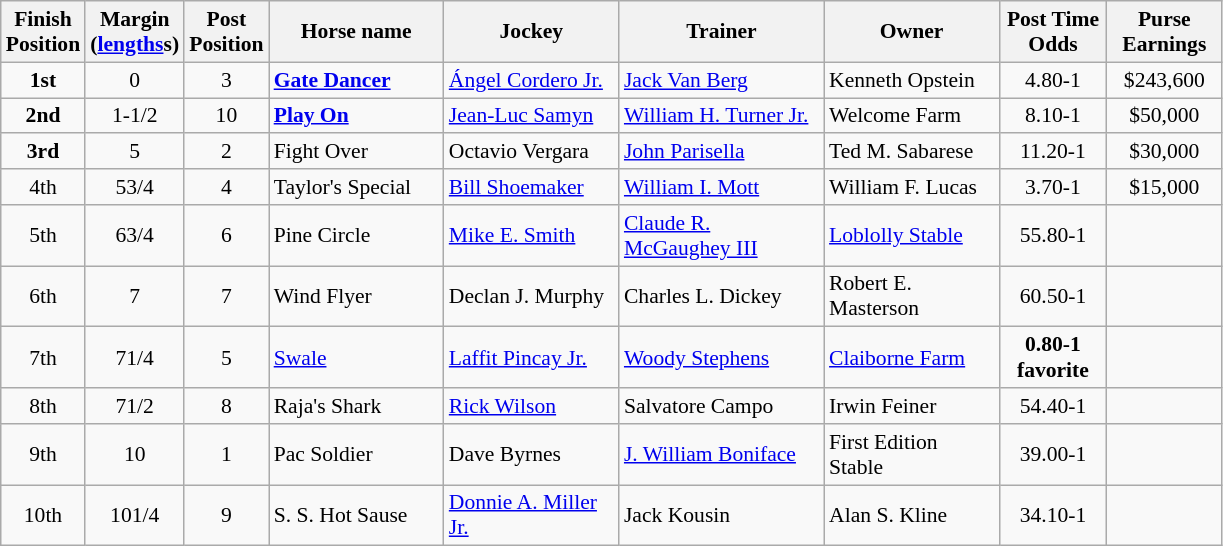<table class="wikitable sortable" | border="2" cellpadding="1" style="border-collapse: collapse; font-size:90%">
<tr>
<th width="45px">Finish <br> Position</th>
<th width="45px">Margin<br> <span>(<a href='#'>lengths</a>s)</span></th>
<th width="40px">Post <br> Position</th>
<th width="110px">Horse name</th>
<th width="110px">Jockey</th>
<th width="130px">Trainer</th>
<th width="110px">Owner</th>
<th width="65px">Post Time <br> Odds</th>
<th width="70px">Purse <br> Earnings</th>
</tr>
<tr>
<td align=center><strong>1<span>st</span></strong></td>
<td align=center>0</td>
<td align=center>3</td>
<td><strong><a href='#'>Gate Dancer</a></strong></td>
<td><a href='#'>Ángel Cordero Jr.</a></td>
<td><a href='#'>Jack Van Berg</a></td>
<td>Kenneth Opstein</td>
<td align=center>4.80-1</td>
<td align=center>$243,600</td>
</tr>
<tr>
<td align=center><strong>2<span>nd</span></strong></td>
<td align=center>1-<span>1/2</span></td>
<td align=center>10</td>
<td><strong><a href='#'>Play On</a></strong></td>
<td><a href='#'>Jean-Luc Samyn</a></td>
<td><a href='#'>William H. Turner Jr.</a></td>
<td>Welcome Farm</td>
<td align=center>8.10-1</td>
<td align=center>$50,000</td>
</tr>
<tr>
<td align=center><strong>3<span>rd</span></strong></td>
<td align=center>5</td>
<td align=center>2</td>
<td>Fight Over</td>
<td>Octavio Vergara</td>
<td><a href='#'>John Parisella</a></td>
<td>Ted M. Sabarese</td>
<td align=center>11.20-1</td>
<td align=center>$30,000</td>
</tr>
<tr>
<td align=center>4<span>th</span></td>
<td align=center>5<span>3/4</span></td>
<td align=center>4</td>
<td>Taylor's Special</td>
<td><a href='#'>Bill Shoemaker</a></td>
<td><a href='#'>William I. Mott</a></td>
<td>William F. Lucas</td>
<td align=center>3.70-1</td>
<td align=center>$15,000</td>
</tr>
<tr>
<td align=center>5<span>th</span></td>
<td align=center>6<span>3/4</span></td>
<td align=center>6</td>
<td>Pine Circle</td>
<td><a href='#'>Mike E. Smith</a></td>
<td><a href='#'>Claude R. McGaughey III</a></td>
<td><a href='#'>Loblolly Stable</a></td>
<td align=center>55.80-1</td>
<td align=center></td>
</tr>
<tr>
<td align=center>6<span>th</span></td>
<td align=center>7</td>
<td align=center>7</td>
<td>Wind Flyer</td>
<td>Declan J. Murphy</td>
<td>Charles L. Dickey</td>
<td>Robert E. Masterson</td>
<td align=center>60.50-1</td>
<td></td>
</tr>
<tr>
<td align=center>7<span>th</span></td>
<td align=center>7<span>1/4</span></td>
<td align=center>5</td>
<td><a href='#'>Swale</a></td>
<td><a href='#'>Laffit Pincay Jr.</a></td>
<td><a href='#'>Woody Stephens</a></td>
<td><a href='#'>Claiborne Farm</a></td>
<td align=center><strong>0.80-1</strong><br><strong><span>favorite</span></strong></td>
<td></td>
</tr>
<tr>
<td align=center>8<span>th</span></td>
<td align=center>7<span>1/2</span></td>
<td align=center>8</td>
<td>Raja's Shark</td>
<td><a href='#'>Rick Wilson</a></td>
<td>Salvatore Campo</td>
<td>Irwin Feiner</td>
<td align=center>54.40-1</td>
<td></td>
</tr>
<tr>
<td align=center>9<span>th</span></td>
<td align=center>10</td>
<td align=center>1</td>
<td>Pac Soldier</td>
<td>Dave Byrnes</td>
<td><a href='#'>J. William Boniface</a></td>
<td>First Edition Stable</td>
<td align=center>39.00-1</td>
<td></td>
</tr>
<tr>
<td align=center>10<span>th</span></td>
<td align=center>10<span>1/4</span></td>
<td align=center>9</td>
<td>S. S. Hot Sause</td>
<td><a href='#'>Donnie A. Miller Jr.</a></td>
<td>Jack Kousin</td>
<td>Alan S. Kline</td>
<td align=center>34.10-1</td>
<td></td>
</tr>
</table>
